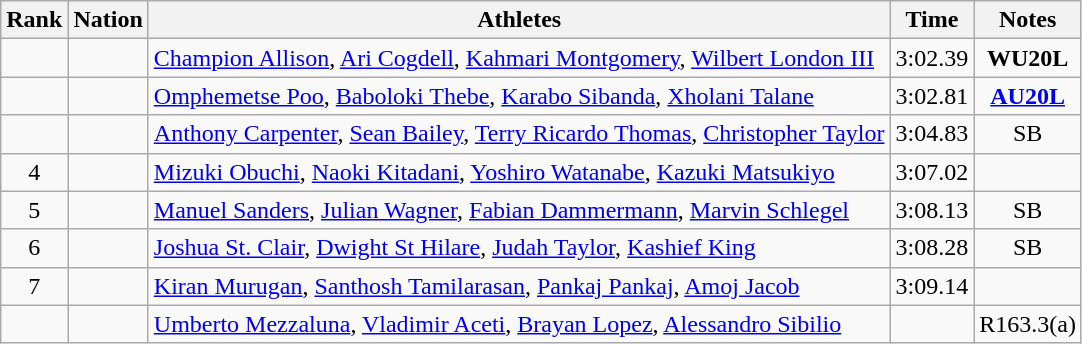<table class="wikitable sortable" style="text-align:center">
<tr>
<th>Rank</th>
<th>Nation</th>
<th>Athletes</th>
<th>Time</th>
<th>Notes</th>
</tr>
<tr>
<td></td>
<td align=left></td>
<td align=left><a href='#'>Champion Allison</a>, <a href='#'>Ari Cogdell</a>, <a href='#'>Kahmari Montgomery</a>, <a href='#'>Wilbert London III</a></td>
<td>3:02.39</td>
<td><strong>WU20L</strong></td>
</tr>
<tr>
<td></td>
<td align=left></td>
<td align=left><a href='#'>Omphemetse Poo</a>, <a href='#'>Baboloki Thebe</a>, <a href='#'>Karabo Sibanda</a>, <a href='#'>Xholani Talane</a></td>
<td>3:02.81</td>
<td><strong><a href='#'>AU20L</a></strong></td>
</tr>
<tr>
<td></td>
<td align=left></td>
<td align=left><a href='#'>Anthony Carpenter</a>, <a href='#'>Sean Bailey</a>, <a href='#'>Terry Ricardo Thomas</a>, <a href='#'>Christopher Taylor</a></td>
<td>3:04.83</td>
<td>SB</td>
</tr>
<tr>
<td>4</td>
<td align=left></td>
<td align=left><a href='#'>Mizuki Obuchi</a>, <a href='#'>Naoki Kitadani</a>, <a href='#'>Yoshiro Watanabe</a>, <a href='#'>Kazuki Matsukiyo</a></td>
<td>3:07.02</td>
<td></td>
</tr>
<tr>
<td>5</td>
<td align=left></td>
<td align=left><a href='#'>Manuel Sanders</a>, <a href='#'>Julian Wagner</a>, <a href='#'>Fabian Dammermann</a>, <a href='#'>Marvin Schlegel</a></td>
<td>3:08.13</td>
<td>SB</td>
</tr>
<tr>
<td>6</td>
<td align=left></td>
<td align=left><a href='#'>Joshua St. Clair</a>, <a href='#'>Dwight St Hilare</a>, <a href='#'>Judah Taylor</a>, <a href='#'>Kashief King</a></td>
<td>3:08.28</td>
<td>SB</td>
</tr>
<tr>
<td>7</td>
<td align=left></td>
<td align=left><a href='#'>Kiran Murugan</a>, <a href='#'>Santhosh Tamilarasan</a>, <a href='#'>Pankaj Pankaj</a>, <a href='#'>Amoj Jacob</a></td>
<td>3:09.14</td>
<td></td>
</tr>
<tr>
<td></td>
<td align=left></td>
<td align=left><a href='#'>Umberto Mezzaluna</a>, <a href='#'>Vladimir Aceti</a>, <a href='#'>Brayan Lopez</a>, <a href='#'>Alessandro Sibilio</a></td>
<td></td>
<td>R163.3(a)</td>
</tr>
</table>
